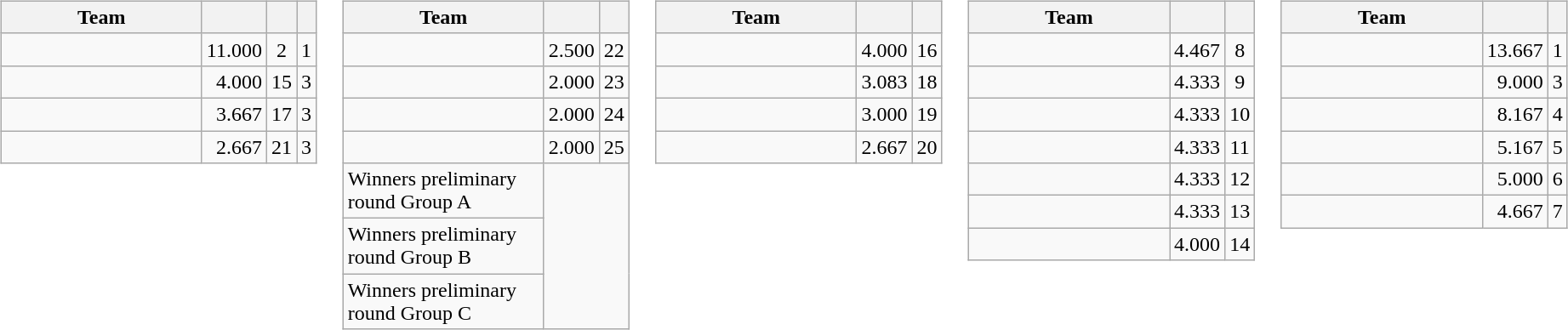<table>
<tr valign=top>
<td><br><table class="wikitable">
<tr>
<th width=150>Team</th>
<th></th>
<th></th>
<th></th>
</tr>
<tr>
<td></td>
<td align=right>11.000</td>
<td align=center>2</td>
<td align=center>1</td>
</tr>
<tr>
<td></td>
<td align=right>4.000</td>
<td align=center>15</td>
<td align=center>3</td>
</tr>
<tr>
<td></td>
<td align=right>3.667</td>
<td align=center>17</td>
<td align=center>3</td>
</tr>
<tr>
<td></td>
<td align=right>2.667</td>
<td align=center>21</td>
<td align=center>3</td>
</tr>
</table>
</td>
<td><br><table class="wikitable">
<tr>
<th width=150>Team</th>
<th></th>
<th></th>
</tr>
<tr>
<td></td>
<td align=right>2.500</td>
<td align=center>22</td>
</tr>
<tr>
<td></td>
<td align=right>2.000</td>
<td align=center>23</td>
</tr>
<tr>
<td></td>
<td align=right>2.000</td>
<td align=center>24</td>
</tr>
<tr>
<td></td>
<td align=right>2.000</td>
<td align=center>25</td>
</tr>
<tr>
<td>Winners preliminary round Group A</td>
</tr>
<tr>
<td>Winners preliminary round Group B</td>
</tr>
<tr>
<td>Winners preliminary round Group C</td>
</tr>
</table>
</td>
<td><br><table class="wikitable">
<tr>
<th width=150>Team</th>
<th></th>
<th></th>
</tr>
<tr>
<td></td>
<td align=right>4.000</td>
<td align=center>16</td>
</tr>
<tr>
<td></td>
<td align=right>3.083</td>
<td align=center>18</td>
</tr>
<tr>
<td></td>
<td align=right>3.000</td>
<td align=center>19</td>
</tr>
<tr>
<td></td>
<td align=right>2.667</td>
<td align=center>20</td>
</tr>
</table>
</td>
<td><br><table class="wikitable">
<tr>
<th width=150>Team</th>
<th></th>
<th></th>
</tr>
<tr>
<td></td>
<td align=right>4.467</td>
<td align=center>8</td>
</tr>
<tr>
<td></td>
<td align=right>4.333</td>
<td align=center>9</td>
</tr>
<tr>
<td></td>
<td align=right>4.333</td>
<td align=center>10</td>
</tr>
<tr>
<td></td>
<td align=right>4.333</td>
<td align=center>11</td>
</tr>
<tr>
<td></td>
<td align=right>4.333</td>
<td align=center>12</td>
</tr>
<tr>
<td></td>
<td align=right>4.333</td>
<td align=center>13</td>
</tr>
<tr>
<td></td>
<td align=right>4.000</td>
<td align=center>14</td>
</tr>
</table>
</td>
<td><br><table class="wikitable">
<tr>
<th width=150>Team</th>
<th></th>
<th></th>
</tr>
<tr>
<td></td>
<td align=right>13.667</td>
<td align=center>1</td>
</tr>
<tr>
<td></td>
<td align=right>9.000</td>
<td align=center>3</td>
</tr>
<tr>
<td></td>
<td align=right>8.167</td>
<td align=center>4</td>
</tr>
<tr>
<td></td>
<td align=right>5.167</td>
<td align=center>5</td>
</tr>
<tr>
<td></td>
<td align=right>5.000</td>
<td align=center>6</td>
</tr>
<tr>
<td></td>
<td align=right>4.667</td>
<td align=center>7</td>
</tr>
</table>
</td>
</tr>
</table>
